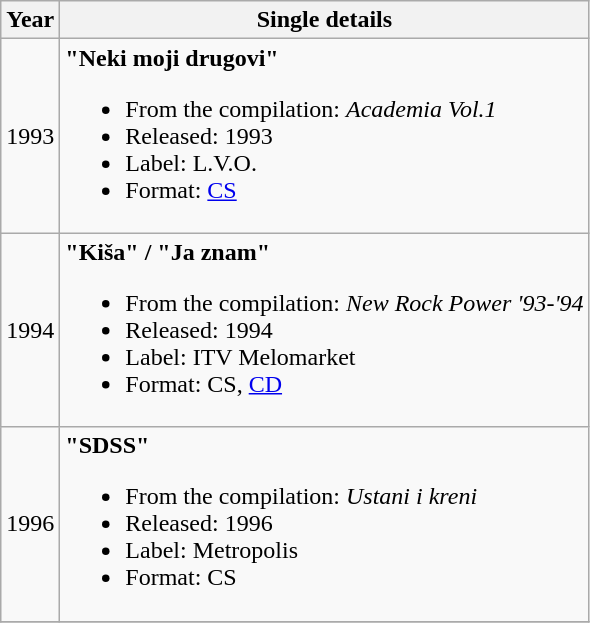<table class ="wikitable">
<tr>
<th>Year</th>
<th>Single details</th>
</tr>
<tr>
<td align="center" rowspan="1">1993</td>
<td><strong>"Neki moji drugovi"</strong><br><ul><li>From the compilation: <em>Academia Vol.1</em></li><li>Released: 1993</li><li>Label: L.V.O.</li><li>Format: <a href='#'>CS</a></li></ul></td>
</tr>
<tr>
<td align="center" rowspan="1">1994</td>
<td><strong>"Kiša" / "Ja znam"</strong><br><ul><li>From the compilation: <em>New Rock Power '93-'94</em></li><li>Released: 1994</li><li>Label: ITV Melomarket</li><li>Format: CS, <a href='#'>CD</a></li></ul></td>
</tr>
<tr>
<td align="center" rowspan="1">1996</td>
<td><strong>"SDSS"</strong><br><ul><li>From the compilation: <em>Ustani i kreni</em></li><li>Released: 1996</li><li>Label: Metropolis</li><li>Format: CS</li></ul></td>
</tr>
<tr>
</tr>
</table>
